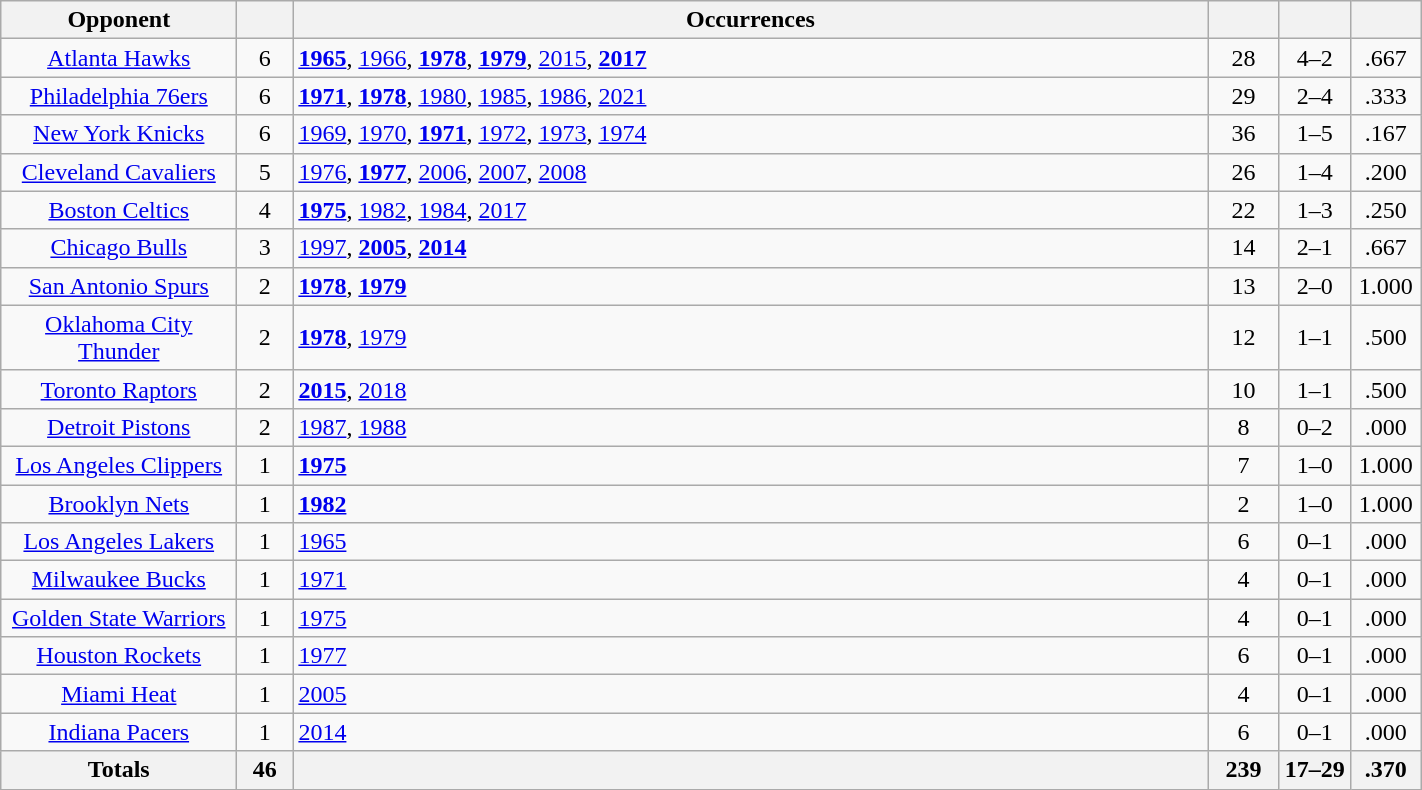<table class="wikitable sortable" style="text-align: center; width: 75%;">
<tr>
<th width="150">Opponent</th>
<th width="30"></th>
<th>Occurrences</th>
<th width="40"></th>
<th width="40"></th>
<th width="40"></th>
</tr>
<tr>
<td><a href='#'>Atlanta Hawks</a></td>
<td>6</td>
<td align=left><strong><a href='#'>1965</a></strong>, <a href='#'>1966</a>, <strong><a href='#'>1978</a></strong>, <strong><a href='#'>1979</a></strong>, <a href='#'>2015</a>, <strong><a href='#'>2017</a></strong></td>
<td>28</td>
<td>4–2</td>
<td>.667</td>
</tr>
<tr>
<td><a href='#'>Philadelphia 76ers</a></td>
<td>6</td>
<td align=left><strong><a href='#'>1971</a></strong>, <strong><a href='#'>1978</a></strong>, <a href='#'>1980</a>, <a href='#'>1985</a>, <a href='#'>1986</a>, <a href='#'>2021</a></td>
<td>29</td>
<td>2–4</td>
<td>.333</td>
</tr>
<tr>
<td><a href='#'>New York Knicks</a></td>
<td>6</td>
<td align=left><a href='#'>1969</a>, <a href='#'>1970</a>, <strong><a href='#'>1971</a></strong>, <a href='#'>1972</a>, <a href='#'>1973</a>, <a href='#'>1974</a></td>
<td>36</td>
<td>1–5</td>
<td>.167</td>
</tr>
<tr>
<td><a href='#'>Cleveland Cavaliers</a></td>
<td>5</td>
<td align=left><a href='#'>1976</a>, <strong><a href='#'>1977</a></strong>, <a href='#'>2006</a>, <a href='#'>2007</a>, <a href='#'>2008</a></td>
<td>26</td>
<td>1–4</td>
<td>.200</td>
</tr>
<tr>
<td><a href='#'>Boston Celtics</a></td>
<td>4</td>
<td align=left><strong><a href='#'>1975</a></strong>, <a href='#'>1982</a>, <a href='#'>1984</a>, <a href='#'>2017</a></td>
<td>22</td>
<td>1–3</td>
<td>.250</td>
</tr>
<tr>
<td><a href='#'>Chicago Bulls</a></td>
<td>3</td>
<td align=left><a href='#'>1997</a>, <strong><a href='#'>2005</a></strong>, <strong><a href='#'>2014</a></strong></td>
<td>14</td>
<td>2–1</td>
<td>.667</td>
</tr>
<tr>
<td><a href='#'>San Antonio Spurs</a></td>
<td>2</td>
<td align=left><strong><a href='#'>1978</a></strong>, <strong><a href='#'>1979</a></strong></td>
<td>13</td>
<td>2–0</td>
<td>1.000</td>
</tr>
<tr>
<td><a href='#'>Oklahoma City Thunder</a></td>
<td>2</td>
<td align=left><strong><a href='#'>1978</a></strong>, <a href='#'>1979</a></td>
<td>12</td>
<td>1–1</td>
<td>.500</td>
</tr>
<tr>
<td><a href='#'>Toronto Raptors</a></td>
<td>2</td>
<td align=left><strong><a href='#'>2015</a></strong>, <a href='#'>2018</a></td>
<td>10</td>
<td>1–1</td>
<td>.500</td>
</tr>
<tr>
<td><a href='#'>Detroit Pistons</a></td>
<td>2</td>
<td align=left><a href='#'>1987</a>, <a href='#'>1988</a></td>
<td>8</td>
<td>0–2</td>
<td>.000</td>
</tr>
<tr>
<td><a href='#'>Los Angeles Clippers</a></td>
<td>1</td>
<td align=left><strong><a href='#'>1975</a></strong></td>
<td>7</td>
<td>1–0</td>
<td>1.000</td>
</tr>
<tr>
<td><a href='#'>Brooklyn Nets</a></td>
<td>1</td>
<td align=left><strong><a href='#'>1982</a></strong></td>
<td>2</td>
<td>1–0</td>
<td>1.000</td>
</tr>
<tr>
<td><a href='#'>Los Angeles Lakers</a></td>
<td>1</td>
<td align=left><a href='#'>1965</a></td>
<td>6</td>
<td>0–1</td>
<td>.000</td>
</tr>
<tr>
<td><a href='#'>Milwaukee Bucks</a></td>
<td>1</td>
<td align=left><a href='#'>1971</a></td>
<td>4</td>
<td>0–1</td>
<td>.000</td>
</tr>
<tr>
<td><a href='#'>Golden State Warriors</a></td>
<td>1</td>
<td align=left><a href='#'>1975</a></td>
<td>4</td>
<td>0–1</td>
<td>.000</td>
</tr>
<tr>
<td><a href='#'>Houston Rockets</a></td>
<td>1</td>
<td align=left><a href='#'>1977</a></td>
<td>6</td>
<td>0–1</td>
<td>.000</td>
</tr>
<tr>
<td><a href='#'>Miami Heat</a></td>
<td>1</td>
<td align=left><a href='#'>2005</a></td>
<td>4</td>
<td>0–1</td>
<td>.000</td>
</tr>
<tr>
<td><a href='#'>Indiana Pacers</a></td>
<td>1</td>
<td align=left><a href='#'>2014</a></td>
<td>6</td>
<td>0–1</td>
<td>.000</td>
</tr>
<tr>
<th width="150">Totals</th>
<th width="30">46</th>
<th></th>
<th width="40">239</th>
<th width="40">17–29</th>
<th width="40">.370</th>
</tr>
</table>
